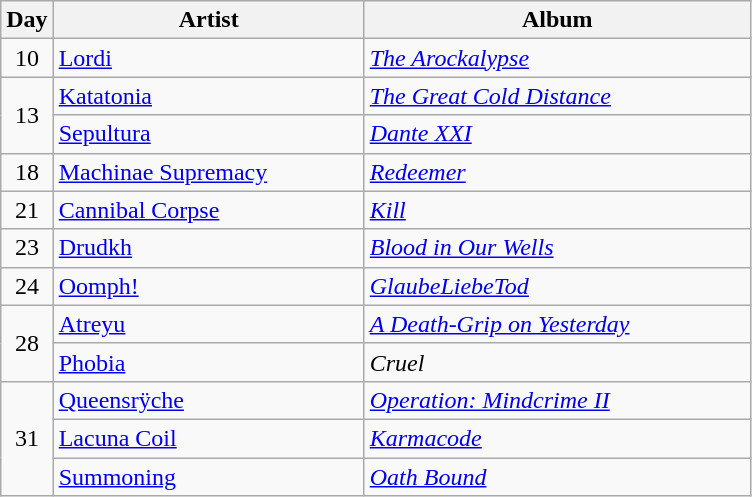<table class="wikitable" border="1">
<tr>
<th>Day</th>
<th width="200">Artist</th>
<th width="250">Album</th>
</tr>
<tr>
<td align="center" rowspan="1">10</td>
<td><a href='#'>Lordi</a></td>
<td><em><a href='#'>The Arockalypse</a></em></td>
</tr>
<tr>
<td align="center" rowspan="2">13</td>
<td><a href='#'>Katatonia</a></td>
<td><em><a href='#'>The Great Cold Distance</a></em></td>
</tr>
<tr>
<td><a href='#'>Sepultura</a></td>
<td><em><a href='#'>Dante XXI</a></em></td>
</tr>
<tr>
<td align="center" rowspan="1">18</td>
<td><a href='#'>Machinae Supremacy</a></td>
<td><em><a href='#'>Redeemer</a></em></td>
</tr>
<tr>
<td align="center" rowspan="1">21</td>
<td><a href='#'>Cannibal Corpse</a></td>
<td><em><a href='#'>Kill</a></em></td>
</tr>
<tr>
<td align="center" rowspan="1">23</td>
<td><a href='#'>Drudkh</a></td>
<td><em><a href='#'>Blood in Our Wells</a></em></td>
</tr>
<tr>
<td align="center" rowspan="1">24</td>
<td><a href='#'>Oomph!</a></td>
<td><em><a href='#'>GlaubeLiebeTod</a></em></td>
</tr>
<tr>
<td align="center" rowspan="2">28</td>
<td><a href='#'>Atreyu</a></td>
<td><em><a href='#'>A Death-Grip on Yesterday</a></em></td>
</tr>
<tr>
<td><a href='#'>Phobia</a></td>
<td><em>Cruel</em></td>
</tr>
<tr>
<td align="center" rowspan="3">31</td>
<td><a href='#'>Queensrÿche</a></td>
<td><em><a href='#'>Operation: Mindcrime II</a></em></td>
</tr>
<tr>
<td><a href='#'>Lacuna Coil</a></td>
<td><em><a href='#'>Karmacode</a></em></td>
</tr>
<tr>
<td><a href='#'>Summoning</a></td>
<td><em><a href='#'>Oath Bound</a></em></td>
</tr>
</table>
